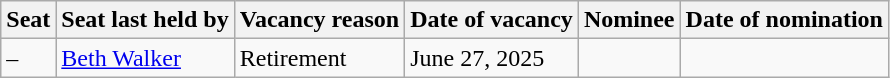<table class=wikitable>
<tr>
<th>Seat</th>
<th>Seat last held by</th>
<th>Vacancy reason</th>
<th>Date of vacancy</th>
<th>Nominee</th>
<th>Date of nomination</th>
</tr>
<tr>
<td>–</td>
<td><a href='#'>Beth Walker</a></td>
<td>Retirement</td>
<td>June 27, 2025</td>
<td align="center"></td>
<td align="center"></td>
</tr>
</table>
